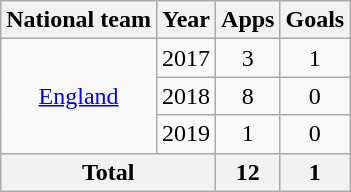<table class="wikitable" style="text-align:center">
<tr>
<th>National team</th>
<th>Year</th>
<th>Apps</th>
<th>Goals</th>
</tr>
<tr>
<td rowspan="3"><a href='#'>England</a></td>
<td>2017</td>
<td>3</td>
<td>1</td>
</tr>
<tr>
<td>2018</td>
<td>8</td>
<td>0</td>
</tr>
<tr>
<td>2019</td>
<td>1</td>
<td>0</td>
</tr>
<tr>
<th colspan="2">Total</th>
<th>12</th>
<th>1</th>
</tr>
</table>
